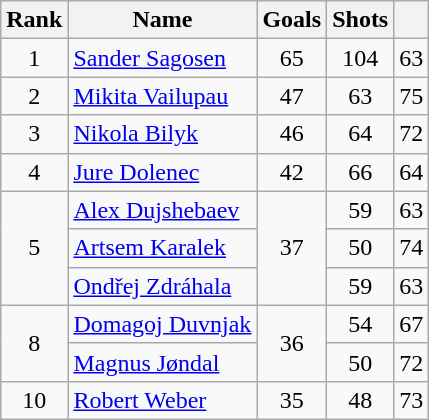<table class="wikitable sortable" style="text-align: center;">
<tr>
<th>Rank</th>
<th>Name</th>
<th>Goals</th>
<th>Shots</th>
<th></th>
</tr>
<tr>
<td>1</td>
<td style="text-align: left;"> <a href='#'>Sander Sagosen</a></td>
<td>65</td>
<td>104</td>
<td>63</td>
</tr>
<tr>
<td>2</td>
<td style="text-align: left;"> <a href='#'>Mikita Vailupau</a></td>
<td>47</td>
<td>63</td>
<td>75</td>
</tr>
<tr>
<td>3</td>
<td style="text-align: left;"> <a href='#'>Nikola Bilyk</a></td>
<td>46</td>
<td>64</td>
<td>72</td>
</tr>
<tr>
<td>4</td>
<td style="text-align: left;"> <a href='#'>Jure Dolenec</a></td>
<td>42</td>
<td>66</td>
<td>64</td>
</tr>
<tr>
<td rowspan="3">5</td>
<td style="text-align: left;"> <a href='#'>Alex Dujshebaev</a></td>
<td rowspan="3">37</td>
<td>59</td>
<td>63</td>
</tr>
<tr>
<td style="text-align: left;"> <a href='#'>Artsem Karalek</a></td>
<td>50</td>
<td>74</td>
</tr>
<tr>
<td style="text-align: left;"> <a href='#'>Ondřej Zdráhala</a></td>
<td>59</td>
<td>63</td>
</tr>
<tr>
<td rowspan="2">8</td>
<td style="text-align: left;"> <a href='#'>Domagoj Duvnjak</a></td>
<td rowspan="2">36</td>
<td>54</td>
<td>67</td>
</tr>
<tr>
<td style="text-align: left;"> <a href='#'>Magnus Jøndal</a></td>
<td>50</td>
<td>72</td>
</tr>
<tr>
<td>10</td>
<td style="text-align: left;"> <a href='#'>Robert Weber</a></td>
<td>35</td>
<td>48</td>
<td>73</td>
</tr>
</table>
